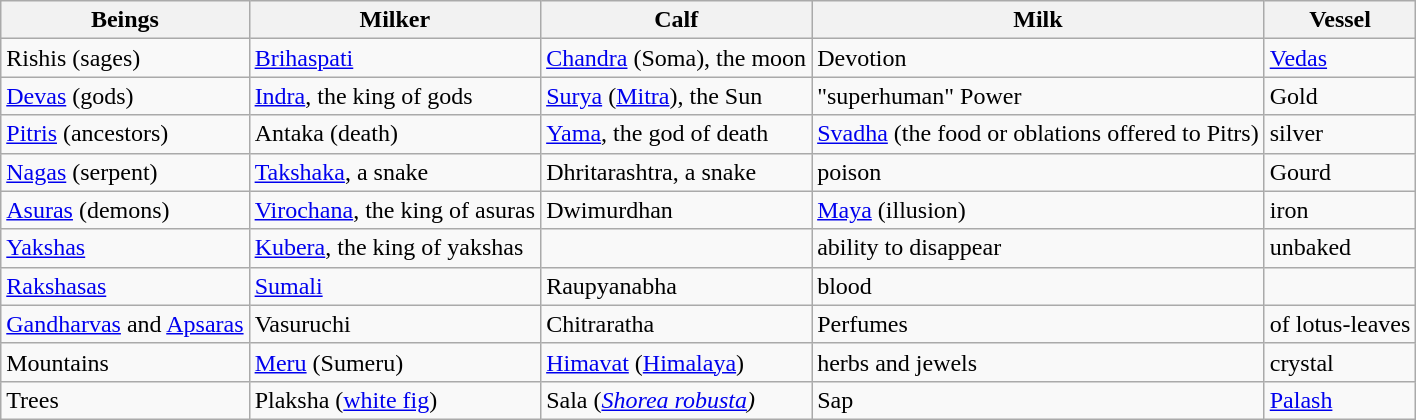<table class="wikitable">
<tr>
<th>Beings</th>
<th>Milker</th>
<th>Calf</th>
<th>Milk</th>
<th>Vessel</th>
</tr>
<tr>
<td>Rishis (sages)</td>
<td><a href='#'>Brihaspati</a></td>
<td><a href='#'>Chandra</a> (Soma), the moon</td>
<td>Devotion</td>
<td><a href='#'>Vedas</a></td>
</tr>
<tr>
<td><a href='#'>Devas</a> (gods)</td>
<td><a href='#'>Indra</a>, the king of gods</td>
<td><a href='#'>Surya</a> (<a href='#'>Mitra</a>), the Sun</td>
<td>"superhuman" Power</td>
<td>Gold</td>
</tr>
<tr>
<td><a href='#'>Pitris</a> (ancestors)</td>
<td>Antaka (death)</td>
<td><a href='#'>Yama</a>, the god of death</td>
<td><a href='#'>Svadha</a> (the food or oblations offered to Pitrs)</td>
<td>silver</td>
</tr>
<tr>
<td><a href='#'>Nagas</a> (serpent)</td>
<td><a href='#'>Takshaka</a>, a snake</td>
<td>Dhritarashtra, a snake</td>
<td>poison</td>
<td>Gourd</td>
</tr>
<tr>
<td><a href='#'>Asuras</a> (demons)</td>
<td><a href='#'>Virochana</a>, the king of asuras</td>
<td>Dwimurdhan</td>
<td><a href='#'>Maya</a> (illusion)</td>
<td>iron</td>
</tr>
<tr>
<td><a href='#'>Yakshas</a></td>
<td><a href='#'>Kubera</a>, the king of yakshas</td>
<td></td>
<td>ability to disappear</td>
<td>unbaked</td>
</tr>
<tr>
<td><a href='#'>Rakshasas</a></td>
<td><a href='#'>Sumali</a></td>
<td>Raupyanabha</td>
<td>blood</td>
<td></td>
</tr>
<tr>
<td><a href='#'>Gandharvas</a> and <a href='#'>Apsaras</a></td>
<td>Vasuruchi</td>
<td>Chitraratha</td>
<td>Perfumes</td>
<td>of lotus-leaves</td>
</tr>
<tr>
<td>Mountains</td>
<td><a href='#'>Meru</a> (Sumeru)</td>
<td><a href='#'>Himavat</a> (<a href='#'>Himalaya</a>)</td>
<td>herbs and jewels</td>
<td>crystal</td>
</tr>
<tr>
<td>Trees</td>
<td>Plaksha (<a href='#'>white fig</a>)</td>
<td>Sala (<em><a href='#'>Shorea robusta</a>)</em></td>
<td>Sap</td>
<td><a href='#'>Palash</a></td>
</tr>
</table>
